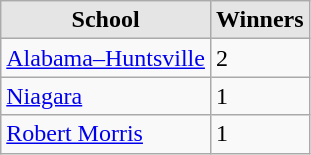<table class="wikitable">
<tr>
<th style="background:#e5e5e5;">School</th>
<th style="background:#e5e5e5;">Winners</th>
</tr>
<tr>
<td><a href='#'>Alabama–Huntsville</a></td>
<td>2</td>
</tr>
<tr>
<td><a href='#'>Niagara</a></td>
<td>1</td>
</tr>
<tr>
<td><a href='#'>Robert Morris</a></td>
<td>1</td>
</tr>
</table>
